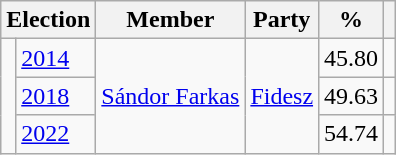<table class=wikitable>
<tr>
<th colspan=2>Election</th>
<th>Member</th>
<th>Party</th>
<th>%</th>
<th></th>
</tr>
<tr>
<td rowspan=3 bgcolor=></td>
<td><a href='#'>2014</a></td>
<td rowspan=3><a href='#'>Sándor Farkas</a></td>
<td rowspan=3><a href='#'>Fidesz</a></td>
<td align=right>45.80</td>
<td align=center></td>
</tr>
<tr>
<td><a href='#'>2018</a></td>
<td align=right>49.63</td>
<td align=center></td>
</tr>
<tr>
<td><a href='#'>2022</a></td>
<td align=right>54.74</td>
<td align=center></td>
</tr>
</table>
